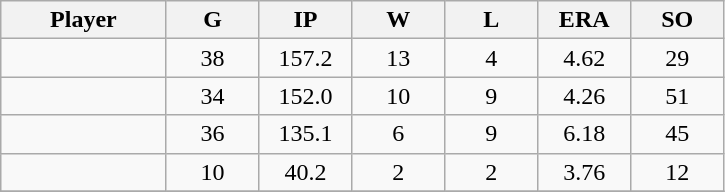<table class="wikitable sortable">
<tr>
<th bgcolor="#DDDDFF" width="16%">Player</th>
<th bgcolor="#DDDDFF" width="9%">G</th>
<th bgcolor="#DDDDFF" width="9%">IP</th>
<th bgcolor="#DDDDFF" width="9%">W</th>
<th bgcolor="#DDDDFF" width="9%">L</th>
<th bgcolor="#DDDDFF" width="9%">ERA</th>
<th bgcolor="#DDDDFF" width="9%">SO</th>
</tr>
<tr align="center">
<td></td>
<td>38</td>
<td>157.2</td>
<td>13</td>
<td>4</td>
<td>4.62</td>
<td>29</td>
</tr>
<tr align="center">
<td></td>
<td>34</td>
<td>152.0</td>
<td>10</td>
<td>9</td>
<td>4.26</td>
<td>51</td>
</tr>
<tr align="center">
<td></td>
<td>36</td>
<td>135.1</td>
<td>6</td>
<td>9</td>
<td>6.18</td>
<td>45</td>
</tr>
<tr align="center">
<td></td>
<td>10</td>
<td>40.2</td>
<td>2</td>
<td>2</td>
<td>3.76</td>
<td>12</td>
</tr>
<tr align="center">
</tr>
</table>
